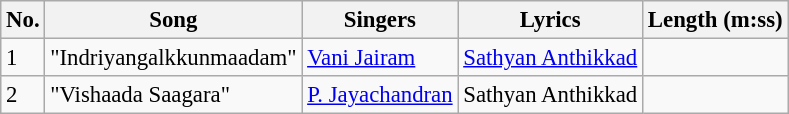<table class="wikitable" style="font-size:95%;">
<tr>
<th>No.</th>
<th>Song</th>
<th>Singers</th>
<th>Lyrics</th>
<th>Length (m:ss)</th>
</tr>
<tr>
<td>1</td>
<td>"Indriyangalkkunmaadam"</td>
<td><a href='#'>Vani Jairam</a></td>
<td><a href='#'>Sathyan Anthikkad</a></td>
<td></td>
</tr>
<tr>
<td>2</td>
<td>"Vishaada Saagara"</td>
<td><a href='#'>P. Jayachandran</a></td>
<td>Sathyan Anthikkad</td>
<td></td>
</tr>
</table>
